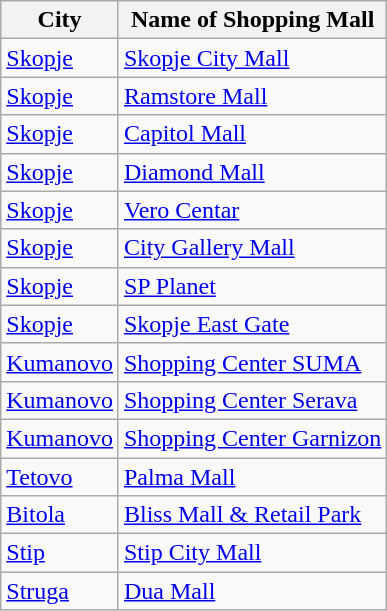<table class="wikitable sortable">
<tr>
<th>City</th>
<th>Name of Shopping Mall</th>
</tr>
<tr>
<td><a href='#'>Skopje</a></td>
<td><a href='#'>Skopje City Mall</a></td>
</tr>
<tr>
<td><a href='#'>Skopje</a></td>
<td><a href='#'>Ramstore Mall</a></td>
</tr>
<tr>
<td><a href='#'>Skopje</a></td>
<td><a href='#'>Capitol Mall</a></td>
</tr>
<tr>
<td><a href='#'>Skopje</a></td>
<td><a href='#'>Diamond Mall</a></td>
</tr>
<tr>
<td><a href='#'>Skopje</a></td>
<td><a href='#'>Vero Centar</a></td>
</tr>
<tr>
<td><a href='#'>Skopje</a></td>
<td><a href='#'>City Gallery Mall</a></td>
</tr>
<tr>
<td><a href='#'>Skopje</a></td>
<td><a href='#'>SP Planet</a></td>
</tr>
<tr>
<td><a href='#'>Skopje</a></td>
<td><a href='#'>Skopje East Gate</a></td>
</tr>
<tr>
<td><a href='#'>Kumanovo</a></td>
<td><a href='#'>Shopping Center SUMA</a></td>
</tr>
<tr>
<td><a href='#'>Kumanovo</a></td>
<td><a href='#'>Shopping Center Serava</a></td>
</tr>
<tr>
<td><a href='#'>Kumanovo</a></td>
<td><a href='#'>Shopping Center Garnizon</a></td>
</tr>
<tr>
<td><a href='#'>Tetovo</a></td>
<td><a href='#'>Palma Mall</a></td>
</tr>
<tr>
<td><a href='#'>Bitola</a></td>
<td><a href='#'>Bliss Mall & Retail Park</a></td>
</tr>
<tr>
<td><a href='#'>Stip</a></td>
<td><a href='#'>Stip City Mall</a></td>
</tr>
<tr>
<td><a href='#'>Struga</a></td>
<td><a href='#'>Dua Mall</a></td>
</tr>
</table>
